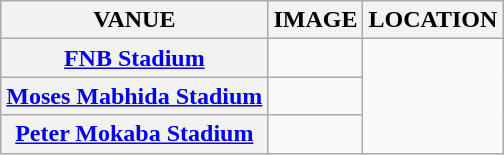<table class="wikitable">
<tr>
<th>VANUE</th>
<th>IMAGE</th>
<th>LOCATION</th>
</tr>
<tr>
<th><a href='#'>FNB Stadium</a></th>
<td></td>
<td rowspan="3"></td>
</tr>
<tr>
<th><a href='#'>Moses Mabhida Stadium</a></th>
<td></td>
</tr>
<tr>
<th><a href='#'>Peter Mokaba Stadium</a></th>
<td></td>
</tr>
</table>
